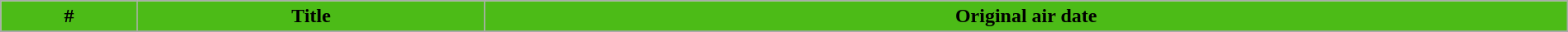<table class="wikitable plainrowheaders" style="width: 100%; margin-right: 0;">
<tr>
<th style="background: #4CBB17; color: #000000;">#</th>
<th style="background: #4CBB17; color: #000000;">Title</th>
<th style="background: #4CBB17; color: #000000;">Original air date</th>
</tr>
<tr>
</tr>
</table>
